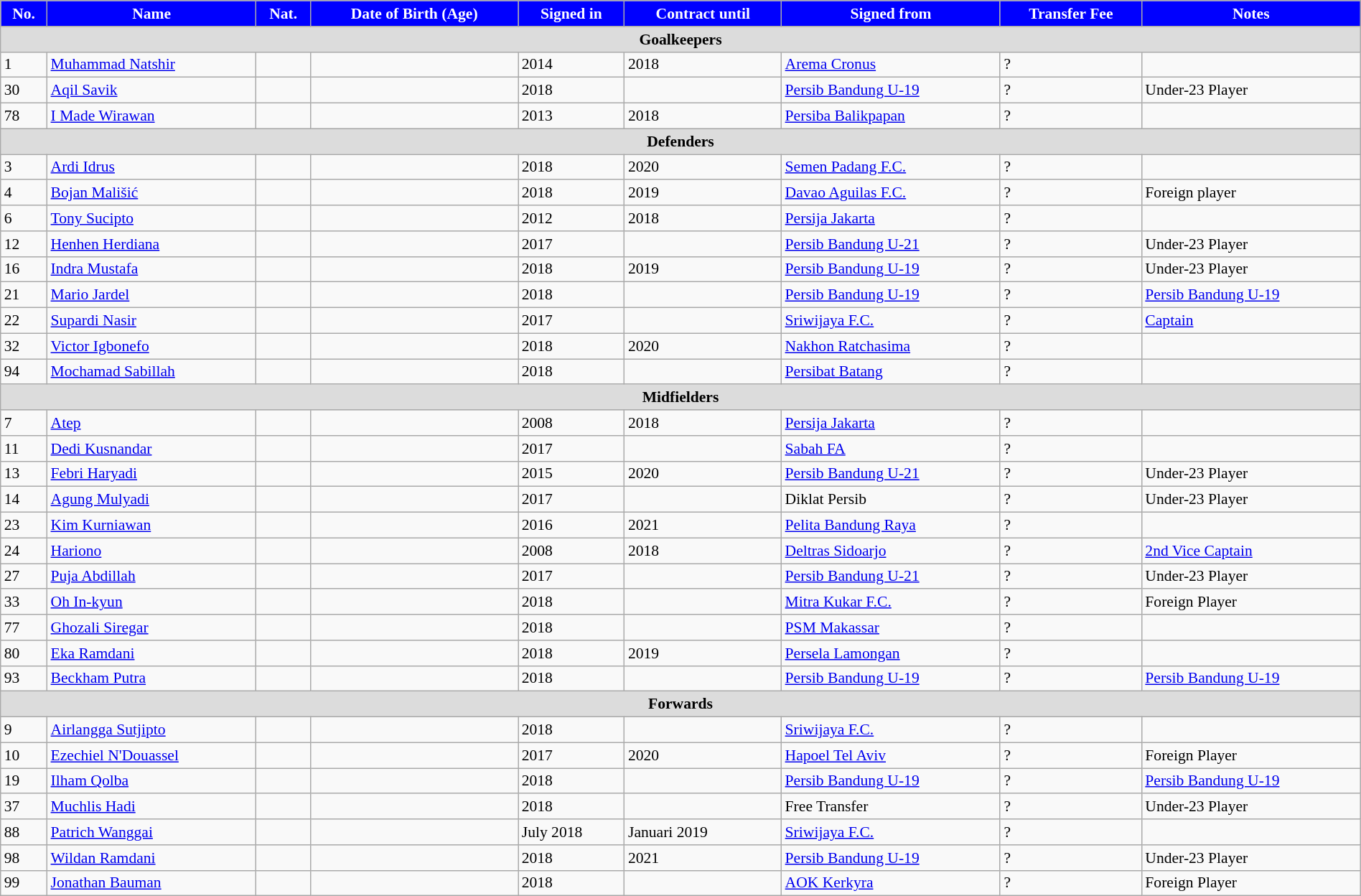<table class="wikitable"  style="text-align:left; font-size:90%; width:100%;">
<tr>
<th style="background:#00f; color:white; text-align:center;">No.</th>
<th style="background:#00f; color:white; text-align:center;">Name</th>
<th style="background:#00f; color:white; text-align:center;">Nat.</th>
<th style="background:#00f; color:white; text-align:center;">Date of Birth (Age)</th>
<th style="background:#00f; color:white; text-align:center;">Signed in</th>
<th style="background:#00f; color:white; text-align:center;">Contract until</th>
<th style="background:#00f; color:white; text-align:center;">Signed from</th>
<th style="background:#00f; color:white; text-align:center;">Transfer Fee</th>
<th style="background:#00f; color:white; text-align:center;">Notes</th>
</tr>
<tr>
<th colspan="10" style="background:#dcdcdc; text-align:center;">Goalkeepers</th>
</tr>
<tr>
<td>1</td>
<td><a href='#'>Muhammad Natshir</a></td>
<td></td>
<td></td>
<td>2014</td>
<td>2018</td>
<td> <a href='#'>Arema Cronus</a></td>
<td>?</td>
<td></td>
</tr>
<tr>
<td>30</td>
<td><a href='#'>Aqil Savik</a></td>
<td></td>
<td></td>
<td>2018</td>
<td></td>
<td> <a href='#'>Persib Bandung U-19</a></td>
<td>?</td>
<td>Under-23 Player</td>
</tr>
<tr>
<td>78</td>
<td><a href='#'>I Made Wirawan</a></td>
<td></td>
<td></td>
<td>2013</td>
<td>2018</td>
<td> <a href='#'>Persiba Balikpapan</a></td>
<td>?</td>
<td></td>
</tr>
<tr>
<th colspan="10" style="background:#dcdcdc; text-align:center;">Defenders</th>
</tr>
<tr>
<td>3</td>
<td><a href='#'>Ardi Idrus</a></td>
<td></td>
<td></td>
<td>2018</td>
<td>2020</td>
<td> <a href='#'>Semen Padang F.C.</a></td>
<td>?</td>
<td></td>
</tr>
<tr>
<td>4</td>
<td><a href='#'>Bojan Mališić</a></td>
<td></td>
<td></td>
<td>2018</td>
<td>2019</td>
<td> <a href='#'>Davao Aguilas F.C.</a></td>
<td>?</td>
<td>Foreign player</td>
</tr>
<tr>
<td>6</td>
<td><a href='#'>Tony Sucipto</a></td>
<td></td>
<td></td>
<td>2012</td>
<td>2018</td>
<td> <a href='#'>Persija Jakarta</a></td>
<td>?</td>
<td></td>
</tr>
<tr>
<td>12</td>
<td><a href='#'>Henhen Herdiana</a></td>
<td></td>
<td></td>
<td>2017</td>
<td></td>
<td> <a href='#'>Persib Bandung U-21</a></td>
<td>?</td>
<td>Under-23 Player</td>
</tr>
<tr>
<td>16</td>
<td><a href='#'>Indra Mustafa</a></td>
<td></td>
<td></td>
<td>2018</td>
<td>2019</td>
<td> <a href='#'>Persib Bandung U-19</a></td>
<td>?</td>
<td>Under-23 Player</td>
</tr>
<tr>
<td>21</td>
<td><a href='#'>Mario Jardel</a></td>
<td></td>
<td></td>
<td>2018</td>
<td></td>
<td> <a href='#'>Persib Bandung U-19</a></td>
<td>?</td>
<td><a href='#'>Persib Bandung U-19</a></td>
</tr>
<tr>
<td>22</td>
<td><a href='#'>Supardi Nasir</a></td>
<td></td>
<td></td>
<td>2017</td>
<td></td>
<td> <a href='#'>Sriwijaya F.C.</a></td>
<td>?</td>
<td><a href='#'>Captain</a></td>
</tr>
<tr>
<td>32</td>
<td><a href='#'>Victor Igbonefo</a></td>
<td></td>
<td></td>
<td>2018</td>
<td>2020</td>
<td> <a href='#'>Nakhon Ratchasima</a></td>
<td>?</td>
<td></td>
</tr>
<tr>
<td>94</td>
<td><a href='#'>Mochamad Sabillah</a></td>
<td></td>
<td></td>
<td>2018</td>
<td></td>
<td> <a href='#'>Persibat Batang</a></td>
<td>?</td>
<td></td>
</tr>
<tr>
<th colspan="10" style="background:#dcdcdc; text-align:center;">Midfielders</th>
</tr>
<tr>
<td>7</td>
<td><a href='#'>Atep</a></td>
<td></td>
<td></td>
<td>2008</td>
<td>2018</td>
<td> <a href='#'>Persija Jakarta</a></td>
<td>?</td>
<td></td>
</tr>
<tr>
<td>11</td>
<td><a href='#'>Dedi Kusnandar</a></td>
<td></td>
<td></td>
<td>2017</td>
<td></td>
<td> <a href='#'>Sabah FA</a></td>
<td>?</td>
<td></td>
</tr>
<tr>
<td>13</td>
<td><a href='#'>Febri Haryadi</a></td>
<td></td>
<td></td>
<td>2015</td>
<td>2020</td>
<td> <a href='#'>Persib Bandung U-21</a></td>
<td>?</td>
<td>Under-23 Player</td>
</tr>
<tr>
<td>14</td>
<td><a href='#'>Agung Mulyadi</a></td>
<td></td>
<td></td>
<td>2017</td>
<td></td>
<td> Diklat Persib</td>
<td>?</td>
<td>Under-23 Player</td>
</tr>
<tr>
<td>23</td>
<td><a href='#'>Kim Kurniawan</a></td>
<td></td>
<td></td>
<td>2016</td>
<td>2021</td>
<td> <a href='#'>Pelita Bandung Raya</a></td>
<td>?</td>
<td></td>
</tr>
<tr>
<td>24</td>
<td><a href='#'>Hariono</a></td>
<td></td>
<td></td>
<td>2008</td>
<td>2018</td>
<td> <a href='#'>Deltras Sidoarjo</a></td>
<td>?</td>
<td><a href='#'>2nd Vice Captain</a></td>
</tr>
<tr>
<td>27</td>
<td><a href='#'>Puja Abdillah</a></td>
<td></td>
<td></td>
<td>2017</td>
<td></td>
<td> <a href='#'>Persib Bandung U-21</a></td>
<td>?</td>
<td>Under-23 Player</td>
</tr>
<tr>
<td>33</td>
<td><a href='#'>Oh In-kyun</a></td>
<td></td>
<td></td>
<td>2018</td>
<td></td>
<td> <a href='#'>Mitra Kukar F.C.</a></td>
<td>?</td>
<td>Foreign Player</td>
</tr>
<tr>
<td>77</td>
<td><a href='#'>Ghozali Siregar</a></td>
<td></td>
<td></td>
<td>2018</td>
<td></td>
<td> <a href='#'>PSM Makassar</a></td>
<td>?</td>
<td></td>
</tr>
<tr>
<td>80</td>
<td><a href='#'>Eka Ramdani</a></td>
<td></td>
<td></td>
<td>2018</td>
<td>2019</td>
<td> <a href='#'>Persela Lamongan</a></td>
<td>?</td>
<td></td>
</tr>
<tr>
<td>93</td>
<td><a href='#'>Beckham Putra</a></td>
<td></td>
<td></td>
<td>2018</td>
<td></td>
<td> <a href='#'>Persib Bandung U-19</a></td>
<td>?</td>
<td><a href='#'>Persib Bandung U-19</a></td>
</tr>
<tr>
<th colspan="10" style="background:#dcdcdc; text-align:center;">Forwards</th>
</tr>
<tr>
<td>9</td>
<td><a href='#'>Airlangga Sutjipto</a></td>
<td></td>
<td></td>
<td>2018</td>
<td></td>
<td> <a href='#'>Sriwijaya F.C.</a></td>
<td>?</td>
<td></td>
</tr>
<tr>
<td>10</td>
<td><a href='#'>Ezechiel N'Douassel</a></td>
<td></td>
<td></td>
<td>2017</td>
<td>2020</td>
<td> <a href='#'>Hapoel Tel Aviv</a></td>
<td>?</td>
<td>Foreign Player</td>
</tr>
<tr>
<td>19</td>
<td><a href='#'>Ilham Qolba</a></td>
<td></td>
<td></td>
<td>2018</td>
<td></td>
<td> <a href='#'>Persib Bandung U-19</a></td>
<td>?</td>
<td><a href='#'>Persib Bandung U-19</a></td>
</tr>
<tr>
<td>37</td>
<td><a href='#'>Muchlis Hadi</a></td>
<td></td>
<td></td>
<td>2018</td>
<td></td>
<td>Free Transfer</td>
<td>?</td>
<td>Under-23 Player</td>
</tr>
<tr>
<td>88</td>
<td><a href='#'>Patrich Wanggai</a></td>
<td></td>
<td></td>
<td>July 2018</td>
<td>Januari 2019</td>
<td> <a href='#'>Sriwijaya F.C.</a></td>
<td>?</td>
<td></td>
</tr>
<tr>
<td>98</td>
<td><a href='#'>Wildan Ramdani</a></td>
<td></td>
<td></td>
<td>2018</td>
<td>2021</td>
<td> <a href='#'>Persib Bandung U-19</a></td>
<td>?</td>
<td>Under-23 Player</td>
</tr>
<tr>
<td>99</td>
<td><a href='#'>Jonathan Bauman</a></td>
<td></td>
<td></td>
<td>2018</td>
<td></td>
<td> <a href='#'>AOK Kerkyra</a></td>
<td>?</td>
<td>Foreign Player</td>
</tr>
</table>
